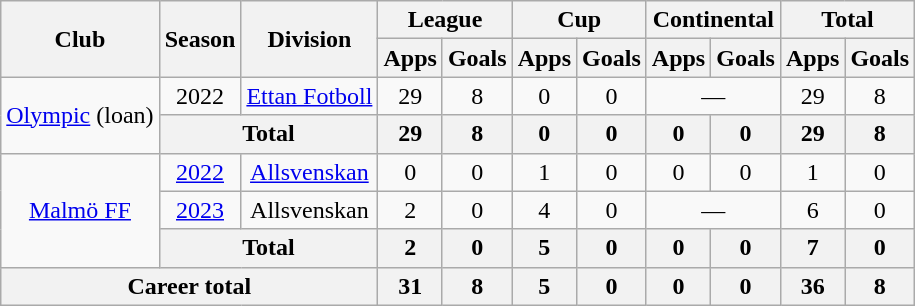<table class="wikitable" style="text-align:center;">
<tr>
<th rowspan="2">Club</th>
<th rowspan="2">Season</th>
<th rowspan="2">Division</th>
<th colspan="2">League</th>
<th colspan="2">Cup</th>
<th colspan="2">Continental</th>
<th colspan="2">Total</th>
</tr>
<tr>
<th>Apps</th>
<th>Goals</th>
<th>Apps</th>
<th>Goals</th>
<th>Apps</th>
<th>Goals</th>
<th>Apps</th>
<th>Goals</th>
</tr>
<tr>
<td rowspan="2"><a href='#'>Olympic</a> (loan)</td>
<td>2022</td>
<td><a href='#'>Ettan Fotboll</a></td>
<td>29</td>
<td>8</td>
<td>0</td>
<td>0</td>
<td colspan="2">—</td>
<td>29</td>
<td>8</td>
</tr>
<tr>
<th colspan="2">Total</th>
<th>29</th>
<th>8</th>
<th>0</th>
<th>0</th>
<th>0</th>
<th>0</th>
<th>29</th>
<th>8</th>
</tr>
<tr>
<td rowspan="3"><a href='#'>Malmö FF</a></td>
<td><a href='#'>2022</a></td>
<td><a href='#'>Allsvenskan</a></td>
<td>0</td>
<td>0</td>
<td>1</td>
<td>0</td>
<td>0</td>
<td>0</td>
<td>1</td>
<td>0</td>
</tr>
<tr>
<td><a href='#'>2023</a></td>
<td>Allsvenskan</td>
<td>2</td>
<td>0</td>
<td>4</td>
<td>0</td>
<td colspan="2">—</td>
<td>6</td>
<td>0</td>
</tr>
<tr>
<th colspan="2">Total</th>
<th>2</th>
<th>0</th>
<th>5</th>
<th>0</th>
<th>0</th>
<th>0</th>
<th>7</th>
<th>0</th>
</tr>
<tr>
<th colspan="3">Career total</th>
<th>31</th>
<th>8</th>
<th>5</th>
<th>0</th>
<th>0</th>
<th>0</th>
<th>36</th>
<th>8</th>
</tr>
</table>
